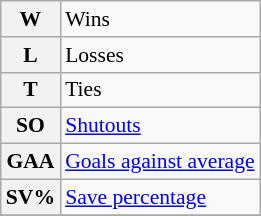<table class="wikitable" style="font-size:90%;">
<tr>
<th>W</th>
<td>Wins</td>
</tr>
<tr>
<th>L</th>
<td>Losses</td>
</tr>
<tr>
<th>T</th>
<td>Ties</td>
</tr>
<tr>
<th>SO</th>
<td><a href='#'>Shutouts</a></td>
</tr>
<tr>
<th>GAA</th>
<td><a href='#'>Goals against average</a></td>
</tr>
<tr>
<th>SV%</th>
<td><a href='#'>Save percentage</a></td>
</tr>
<tr>
</tr>
</table>
